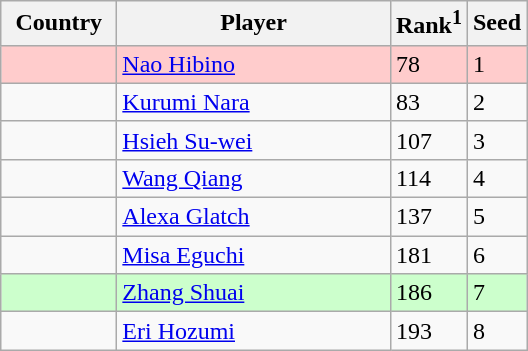<table class="sortable wikitable">
<tr>
<th width="70">Country</th>
<th width="175">Player</th>
<th>Rank<sup>1</sup></th>
<th>Seed</th>
</tr>
<tr style="background:#fcc;">
<td></td>
<td><a href='#'>Nao Hibino</a></td>
<td>78</td>
<td>1</td>
</tr>
<tr>
<td></td>
<td><a href='#'>Kurumi Nara</a></td>
<td>83</td>
<td>2</td>
</tr>
<tr>
<td></td>
<td><a href='#'>Hsieh Su-wei</a></td>
<td>107</td>
<td>3</td>
</tr>
<tr>
<td></td>
<td><a href='#'>Wang Qiang</a></td>
<td>114</td>
<td>4</td>
</tr>
<tr>
<td></td>
<td><a href='#'>Alexa Glatch</a></td>
<td>137</td>
<td>5</td>
</tr>
<tr>
<td></td>
<td><a href='#'>Misa Eguchi</a></td>
<td>181</td>
<td>6</td>
</tr>
<tr style="background:#cfc;">
<td></td>
<td><a href='#'>Zhang Shuai</a></td>
<td>186</td>
<td>7</td>
</tr>
<tr>
<td></td>
<td><a href='#'>Eri Hozumi</a></td>
<td>193</td>
<td>8</td>
</tr>
</table>
